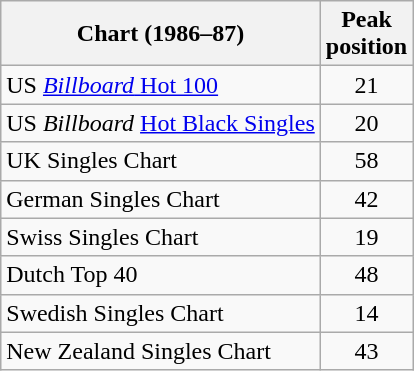<table class="wikitable sortable">
<tr>
<th style="text-align:center;">Chart (1986–87)</th>
<th style="text-align:center;">Peak<br>position</th>
</tr>
<tr>
<td align="left">US <a href='#'><em>Billboard</em> Hot 100</a></td>
<td style="text-align:center;">21</td>
</tr>
<tr>
<td align="left">US <em>Billboard</em> <a href='#'>Hot Black Singles</a></td>
<td style="text-align:center;">20</td>
</tr>
<tr>
<td align="left">UK Singles Chart</td>
<td style="text-align:center;">58</td>
</tr>
<tr>
<td align="left">German Singles Chart</td>
<td style="text-align:center;">42</td>
</tr>
<tr>
<td align="left">Swiss Singles Chart</td>
<td style="text-align:center;">19</td>
</tr>
<tr>
<td align="left">Dutch Top 40</td>
<td style="text-align:center;">48</td>
</tr>
<tr>
<td align="left">Swedish Singles Chart</td>
<td style="text-align:center;">14</td>
</tr>
<tr>
<td align="left">New Zealand Singles Chart</td>
<td style="text-align:center;">43</td>
</tr>
</table>
